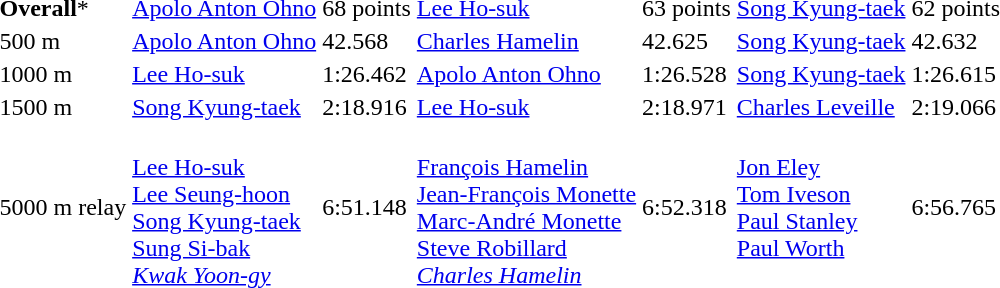<table>
<tr>
<td><strong>Overall</strong>*</td>
<td><a href='#'>Apolo Anton Ohno</a><br></td>
<td>68 points</td>
<td><a href='#'>Lee Ho-suk</a><br></td>
<td>63 points</td>
<td><a href='#'>Song Kyung-taek</a><br></td>
<td>62 points</td>
</tr>
<tr>
<td>500 m</td>
<td><a href='#'>Apolo Anton Ohno</a><br></td>
<td>42.568</td>
<td><a href='#'>Charles Hamelin</a><br></td>
<td>42.625</td>
<td><a href='#'>Song Kyung-taek</a><br></td>
<td>42.632</td>
</tr>
<tr>
<td>1000 m</td>
<td><a href='#'>Lee Ho-suk</a><br></td>
<td>1:26.462</td>
<td><a href='#'>Apolo Anton Ohno</a><br></td>
<td>1:26.528</td>
<td><a href='#'>Song Kyung-taek</a><br></td>
<td>1:26.615</td>
</tr>
<tr>
<td>1500 m</td>
<td><a href='#'>Song Kyung-taek</a><br></td>
<td>2:18.916</td>
<td><a href='#'>Lee Ho-suk</a><br></td>
<td>2:18.971</td>
<td><a href='#'>Charles Leveille</a><br></td>
<td>2:19.066</td>
</tr>
<tr>
<td>5000 m relay</td>
<td><br><a href='#'>Lee Ho-suk</a><br><a href='#'>Lee Seung-hoon</a><br><a href='#'>Song Kyung-taek</a><br><a href='#'>Sung Si-bak</a><br><em><a href='#'>Kwak Yoon-gy</a></em></td>
<td>6:51.148</td>
<td><br><a href='#'>François Hamelin</a><br><a href='#'>Jean-François Monette</a><br><a href='#'>Marc-André Monette</a><br><a href='#'>Steve Robillard</a><br><em><a href='#'>Charles Hamelin</a></em></td>
<td>6:52.318</td>
<td valign=top><br><a href='#'>Jon Eley</a><br><a href='#'>Tom Iveson</a><br><a href='#'>Paul Stanley</a><br><a href='#'>Paul Worth</a></td>
<td>6:56.765</td>
</tr>
</table>
